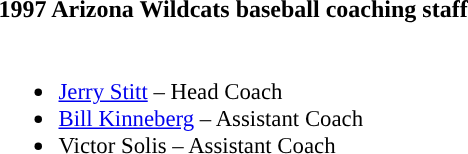<table class="toccolours">
<tr>
<th colspan="9">1997 Arizona Wildcats baseball coaching staff</th>
</tr>
<tr>
<td style="text-align: left; font-size: 95%;" valign="top"><br><ul><li><a href='#'>Jerry Stitt</a> – Head Coach</li><li><a href='#'>Bill Kinneberg</a> – Assistant Coach</li><li>Victor Solis – Assistant Coach</li></ul></td>
</tr>
</table>
